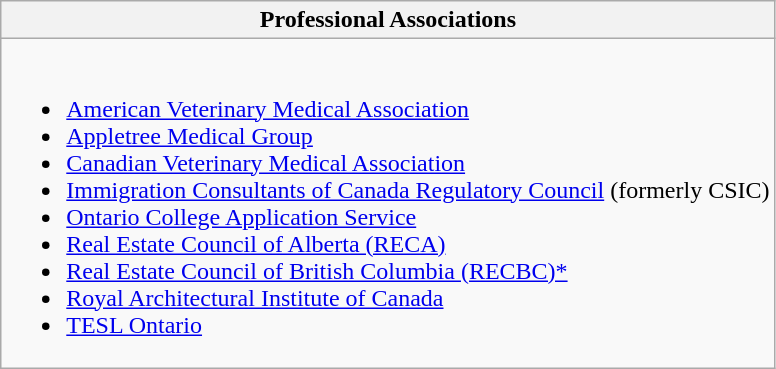<table class="wikitable collapsible collapsed">
<tr>
<th>Professional Associations</th>
</tr>
<tr>
<td><br><ul><li><a href='#'>American Veterinary Medical Association</a></li><li><a href='#'>Appletree Medical Group</a></li><li><a href='#'>Canadian Veterinary Medical Association</a></li><li><a href='#'>Immigration Consultants of Canada Regulatory Council</a> (formerly CSIC)</li><li><a href='#'>Ontario College Application Service</a></li><li><a href='#'>Real Estate Council of Alberta (RECA)</a></li><li><a href='#'>Real Estate Council of British Columbia (RECBC)*</a></li><li><a href='#'>Royal Architectural Institute of Canada</a></li><li><a href='#'>TESL Ontario</a></li></ul></td>
</tr>
</table>
